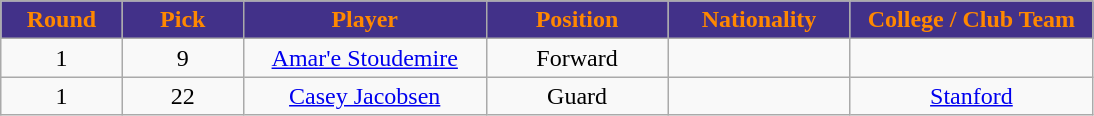<table class="wikitable sortable sortable">
<tr>
<th style="background:#423189; color:#FF8800" width="10%">Round</th>
<th style="background:#423189; color:#FF8800" width="10%">Pick</th>
<th style="background:#423189; color:#FF8800" width="20%">Player</th>
<th style="background:#423189; color:#FF8800" width="15%">Position</th>
<th style="background:#423189; color:#FF8800" width="15%">Nationality</th>
<th style="background:#423189; color:#FF8800" width="20%">College / Club Team</th>
</tr>
<tr style="text-align: center">
<td>1</td>
<td>9</td>
<td><a href='#'>Amar'e Stoudemire</a></td>
<td>Forward</td>
<td></td>
<td></td>
</tr>
<tr style="text-align: center">
<td>1</td>
<td>22</td>
<td><a href='#'>Casey Jacobsen</a></td>
<td>Guard</td>
<td></td>
<td><a href='#'>Stanford</a></td>
</tr>
</table>
